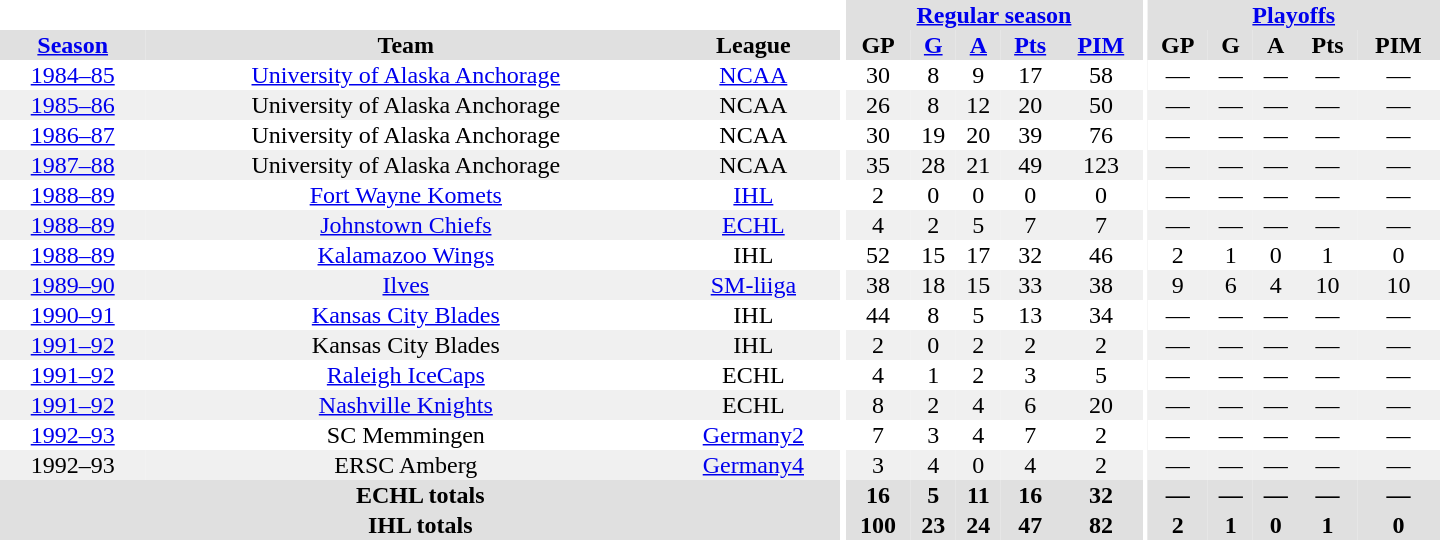<table border="0" cellpadding="1" cellspacing="0" style="text-align:center; width:60em">
<tr bgcolor="#e0e0e0">
<th colspan="3" bgcolor="#ffffff"></th>
<th rowspan="99" bgcolor="#ffffff"></th>
<th colspan="5"><a href='#'>Regular season</a></th>
<th rowspan="99" bgcolor="#ffffff"></th>
<th colspan="5"><a href='#'>Playoffs</a></th>
</tr>
<tr bgcolor="#e0e0e0">
<th><a href='#'>Season</a></th>
<th>Team</th>
<th>League</th>
<th>GP</th>
<th><a href='#'>G</a></th>
<th><a href='#'>A</a></th>
<th><a href='#'>Pts</a></th>
<th><a href='#'>PIM</a></th>
<th>GP</th>
<th>G</th>
<th>A</th>
<th>Pts</th>
<th>PIM</th>
</tr>
<tr>
<td><a href='#'>1984–85</a></td>
<td><a href='#'>University of Alaska Anchorage</a></td>
<td><a href='#'>NCAA</a></td>
<td>30</td>
<td>8</td>
<td>9</td>
<td>17</td>
<td>58</td>
<td>—</td>
<td>—</td>
<td>—</td>
<td>—</td>
<td>—</td>
</tr>
<tr bgcolor="#f0f0f0">
<td><a href='#'>1985–86</a></td>
<td>University of Alaska Anchorage</td>
<td>NCAA</td>
<td>26</td>
<td>8</td>
<td>12</td>
<td>20</td>
<td>50</td>
<td>—</td>
<td>—</td>
<td>—</td>
<td>—</td>
<td>—</td>
</tr>
<tr>
<td><a href='#'>1986–87</a></td>
<td>University of Alaska Anchorage</td>
<td>NCAA</td>
<td>30</td>
<td>19</td>
<td>20</td>
<td>39</td>
<td>76</td>
<td>—</td>
<td>—</td>
<td>—</td>
<td>—</td>
<td>—</td>
</tr>
<tr bgcolor="#f0f0f0">
<td><a href='#'>1987–88</a></td>
<td>University of Alaska Anchorage</td>
<td>NCAA</td>
<td>35</td>
<td>28</td>
<td>21</td>
<td>49</td>
<td>123</td>
<td>—</td>
<td>—</td>
<td>—</td>
<td>—</td>
<td>—</td>
</tr>
<tr>
<td><a href='#'>1988–89</a></td>
<td><a href='#'>Fort Wayne Komets</a></td>
<td><a href='#'>IHL</a></td>
<td>2</td>
<td>0</td>
<td>0</td>
<td>0</td>
<td>0</td>
<td>—</td>
<td>—</td>
<td>—</td>
<td>—</td>
<td>—</td>
</tr>
<tr bgcolor="#f0f0f0">
<td><a href='#'>1988–89</a></td>
<td><a href='#'>Johnstown Chiefs</a></td>
<td><a href='#'>ECHL</a></td>
<td>4</td>
<td>2</td>
<td>5</td>
<td>7</td>
<td>7</td>
<td>—</td>
<td>—</td>
<td>—</td>
<td>—</td>
<td>—</td>
</tr>
<tr>
<td><a href='#'>1988–89</a></td>
<td><a href='#'>Kalamazoo Wings</a></td>
<td>IHL</td>
<td>52</td>
<td>15</td>
<td>17</td>
<td>32</td>
<td>46</td>
<td>2</td>
<td>1</td>
<td>0</td>
<td>1</td>
<td>0</td>
</tr>
<tr bgcolor="#f0f0f0">
<td><a href='#'>1989–90</a></td>
<td><a href='#'>Ilves</a></td>
<td><a href='#'>SM-liiga</a></td>
<td>38</td>
<td>18</td>
<td>15</td>
<td>33</td>
<td>38</td>
<td>9</td>
<td>6</td>
<td>4</td>
<td>10</td>
<td>10</td>
</tr>
<tr>
<td><a href='#'>1990–91</a></td>
<td><a href='#'>Kansas City Blades</a></td>
<td>IHL</td>
<td>44</td>
<td>8</td>
<td>5</td>
<td>13</td>
<td>34</td>
<td>—</td>
<td>—</td>
<td>—</td>
<td>—</td>
<td>—</td>
</tr>
<tr bgcolor="#f0f0f0">
<td><a href='#'>1991–92</a></td>
<td>Kansas City Blades</td>
<td>IHL</td>
<td>2</td>
<td>0</td>
<td>2</td>
<td>2</td>
<td>2</td>
<td>—</td>
<td>—</td>
<td>—</td>
<td>—</td>
<td>—</td>
</tr>
<tr>
<td><a href='#'>1991–92</a></td>
<td><a href='#'>Raleigh IceCaps</a></td>
<td>ECHL</td>
<td>4</td>
<td>1</td>
<td>2</td>
<td>3</td>
<td>5</td>
<td>—</td>
<td>—</td>
<td>—</td>
<td>—</td>
<td>—</td>
</tr>
<tr bgcolor="#f0f0f0">
<td><a href='#'>1991–92</a></td>
<td><a href='#'>Nashville Knights</a></td>
<td>ECHL</td>
<td>8</td>
<td>2</td>
<td>4</td>
<td>6</td>
<td>20</td>
<td>—</td>
<td>—</td>
<td>—</td>
<td>—</td>
<td>—</td>
</tr>
<tr>
<td><a href='#'>1992–93</a></td>
<td>SC Memmingen</td>
<td><a href='#'>Germany2</a></td>
<td>7</td>
<td>3</td>
<td>4</td>
<td>7</td>
<td>2</td>
<td>—</td>
<td>—</td>
<td>—</td>
<td>—</td>
<td>—</td>
</tr>
<tr bgcolor="#f0f0f0">
<td>1992–93</td>
<td>ERSC Amberg</td>
<td><a href='#'>Germany4</a></td>
<td>3</td>
<td>4</td>
<td>0</td>
<td>4</td>
<td>2</td>
<td>—</td>
<td>—</td>
<td>—</td>
<td>—</td>
<td>—</td>
</tr>
<tr>
</tr>
<tr ALIGN="center" bgcolor="#e0e0e0">
<th colspan="3">ECHL totals</th>
<th ALIGN="center">16</th>
<th ALIGN="center">5</th>
<th ALIGN="center">11</th>
<th ALIGN="center">16</th>
<th ALIGN="center">32</th>
<th ALIGN="center">—</th>
<th ALIGN="center">—</th>
<th ALIGN="center">—</th>
<th ALIGN="center">—</th>
<th ALIGN="center">—</th>
</tr>
<tr>
</tr>
<tr ALIGN="center" bgcolor="#e0e0e0">
<th colspan="3">IHL totals</th>
<th ALIGN="center">100</th>
<th ALIGN="center">23</th>
<th ALIGN="center">24</th>
<th ALIGN="center">47</th>
<th ALIGN="center">82</th>
<th ALIGN="center">2</th>
<th ALIGN="center">1</th>
<th ALIGN="center">0</th>
<th ALIGN="center">1</th>
<th ALIGN="center">0</th>
</tr>
</table>
